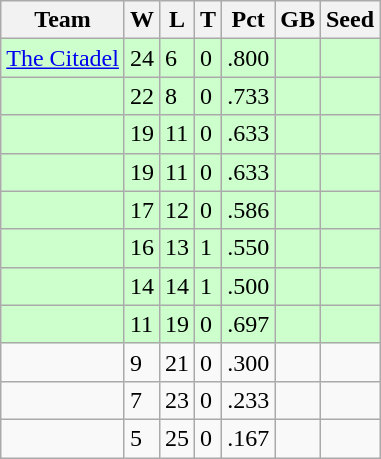<table class="wikitable">
<tr>
<th>Team</th>
<th>W</th>
<th>L</th>
<th>T</th>
<th>Pct</th>
<th>GB</th>
<th>Seed</th>
</tr>
<tr bgcolor="#ccffcc">
<td><a href='#'>The Citadel</a></td>
<td>24</td>
<td>6</td>
<td>0</td>
<td>.800</td>
<td></td>
<td></td>
</tr>
<tr bgcolor="#ccffcc">
<td></td>
<td>22</td>
<td>8</td>
<td>0</td>
<td>.733</td>
<td></td>
<td></td>
</tr>
<tr bgcolor="#ccffcc">
<td></td>
<td>19</td>
<td>11</td>
<td>0</td>
<td>.633</td>
<td></td>
<td></td>
</tr>
<tr bgcolor="#ccffcc">
<td></td>
<td>19</td>
<td>11</td>
<td>0</td>
<td>.633</td>
<td></td>
<td></td>
</tr>
<tr bgcolor="#ccffcc">
<td></td>
<td>17</td>
<td>12</td>
<td>0</td>
<td>.586</td>
<td></td>
<td></td>
</tr>
<tr bgcolor="#ccffcc">
<td></td>
<td>16</td>
<td>13</td>
<td>1</td>
<td>.550</td>
<td></td>
<td></td>
</tr>
<tr bgcolor="#ccffcc">
<td></td>
<td>14</td>
<td>14</td>
<td>1</td>
<td>.500</td>
<td></td>
<td></td>
</tr>
<tr bgcolor="#ccffcc">
<td></td>
<td>11</td>
<td>19</td>
<td>0</td>
<td>.697</td>
<td></td>
<td></td>
</tr>
<tr>
<td></td>
<td>9</td>
<td>21</td>
<td>0</td>
<td>.300</td>
<td></td>
<td></td>
</tr>
<tr>
<td></td>
<td>7</td>
<td>23</td>
<td>0</td>
<td>.233</td>
<td></td>
<td></td>
</tr>
<tr>
<td></td>
<td>5</td>
<td>25</td>
<td>0</td>
<td>.167</td>
<td></td>
<td></td>
</tr>
</table>
